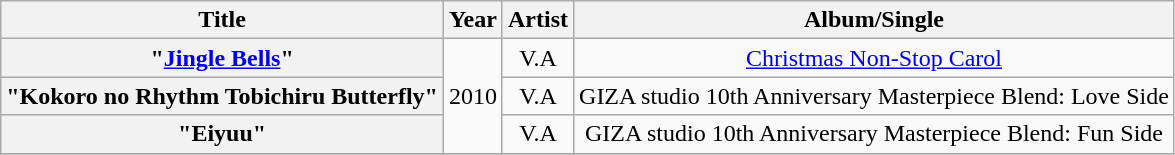<table class="wikitable plainrowheaders" style="text-align:center;">
<tr>
<th scope="col">Title</th>
<th scope="col">Year</th>
<th scope="col">Artist</th>
<th scope="col">Album/Single</th>
</tr>
<tr>
<th scope="row">"<a href='#'>Jingle Bells</a>"</th>
<td rowspan="3">2010</td>
<td>V.A</td>
<td><a href='#'>Christmas Non-Stop Carol</a></td>
</tr>
<tr>
<th scope="row">"Kokoro no Rhythm Tobichiru Butterfly"</th>
<td>V.A</td>
<td>GIZA studio 10th Anniversary Masterpiece Blend: Love Side</td>
</tr>
<tr>
<th scope="row">"Eiyuu"</th>
<td>V.A</td>
<td>GIZA studio 10th Anniversary Masterpiece Blend: Fun Side</td>
</tr>
<tr>
</tr>
</table>
